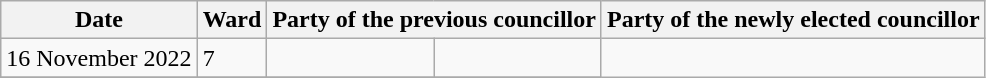<table class="wikitable">
<tr>
<th>Date</th>
<th>Ward</th>
<th colspan=2>Party of the previous councillor</th>
<th colspan=2>Party of the newly elected councillor</th>
</tr>
<tr>
<td>16 November 2022</td>
<td>7</td>
<td></td>
<td></td>
</tr>
<tr>
</tr>
</table>
